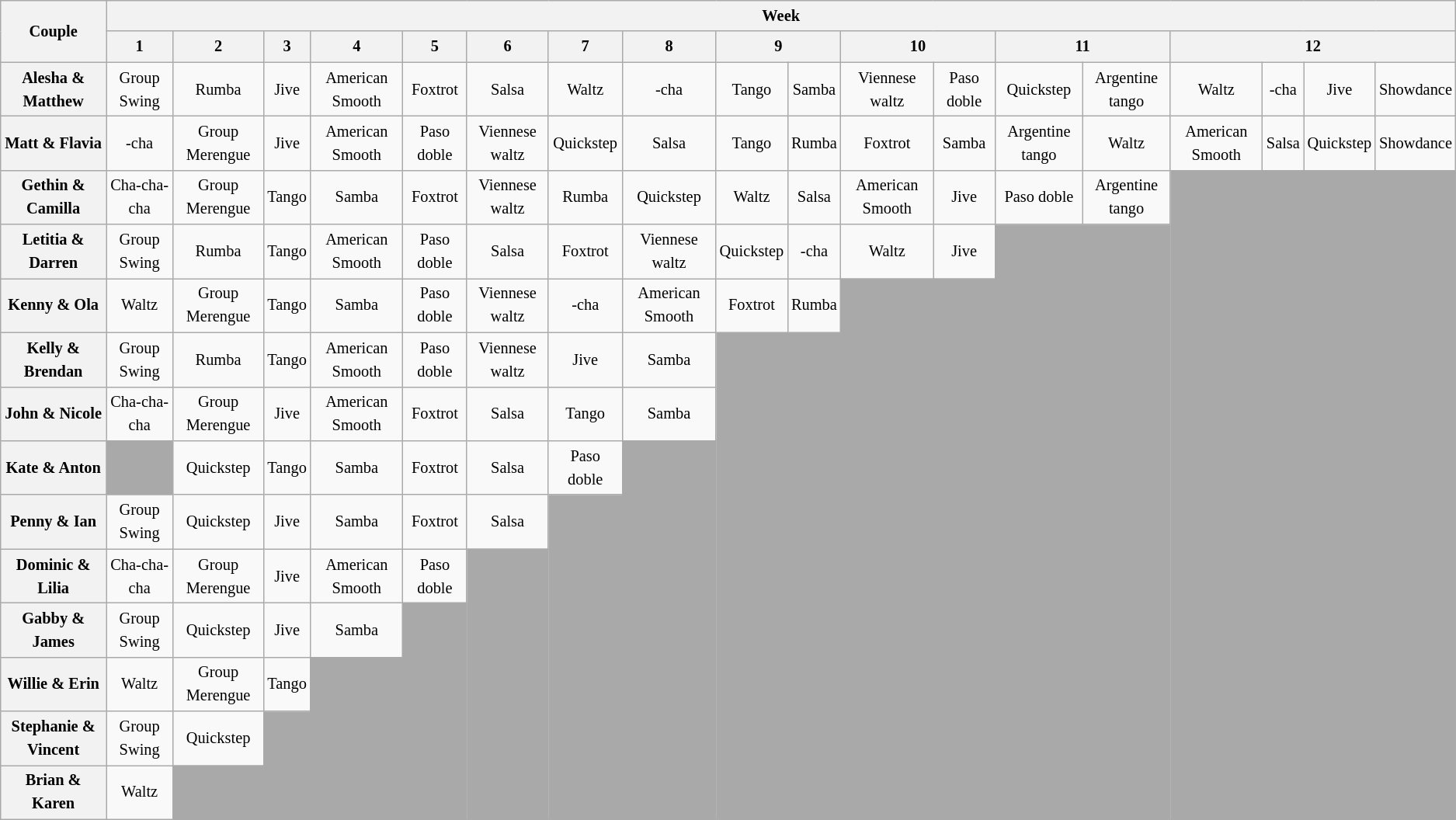<table class="wikitable unsortable" style="text-align:center; font-size:85%; line-height:20px">
<tr>
<th rowspan="2">Couple</th>
<th colspan="18">Week</th>
</tr>
<tr>
<th scope="col">1</th>
<th scope="col">2</th>
<th scope="col">3</th>
<th scope="col">4</th>
<th scope="col">5</th>
<th scope="col">6</th>
<th scope="col">7</th>
<th scope="col">8</th>
<th scope="col" colspan=2>9</th>
<th scope="col" colspan=2>10</th>
<th scope="col" colspan=2>11</th>
<th scope="col" colspan=4>12</th>
</tr>
<tr>
<th scope="row">Alesha & Matthew</th>
<td>Group<br>Swing</td>
<td>Rumba</td>
<td>Jive</td>
<td>American Smooth</td>
<td>Foxtrot</td>
<td>Salsa</td>
<td>Waltz</td>
<td>-cha</td>
<td>Tango</td>
<td>Samba</td>
<td>Viennese waltz</td>
<td>Paso doble</td>
<td>Quickstep</td>
<td>Argentine tango</td>
<td>Waltz</td>
<td>-cha</td>
<td>Jive</td>
<td>Showdance</td>
</tr>
<tr>
<th scope="row">Matt & Flavia</th>
<td>-cha</td>
<td>Group<br>Merengue</td>
<td>Jive</td>
<td>American Smooth</td>
<td>Paso doble</td>
<td>Viennese waltz</td>
<td>Quickstep</td>
<td>Salsa</td>
<td>Tango</td>
<td>Rumba</td>
<td>Foxtrot</td>
<td>Samba</td>
<td>Argentine tango</td>
<td>Waltz</td>
<td>American Smooth</td>
<td>Salsa</td>
<td>Quickstep</td>
<td>Showdance</td>
</tr>
<tr>
<th scope="row">Gethin & Camilla</th>
<td>Cha-cha-cha</td>
<td>Group Merengue</td>
<td>Tango</td>
<td>Samba</td>
<td>Foxtrot</td>
<td>Viennese waltz</td>
<td>Rumba</td>
<td>Quickstep</td>
<td>Waltz</td>
<td>Salsa</td>
<td>American Smooth</td>
<td>Jive</td>
<td>Paso doble</td>
<td>Argentine tango</td>
<td colspan="4" rowspan="12" bgcolor="darkgray"></td>
</tr>
<tr>
<th scope="row">Letitia & Darren</th>
<td>Group Swing</td>
<td>Rumba</td>
<td>Tango</td>
<td>American Smooth</td>
<td>Paso doble</td>
<td>Salsa</td>
<td>Foxtrot</td>
<td>Viennese waltz</td>
<td>Quickstep</td>
<td>-cha</td>
<td>Waltz</td>
<td>Jive</td>
<td colspan="2" rowspan="11" bgcolor="darkgray"></td>
</tr>
<tr>
<th scope="row">Kenny & Ola</th>
<td>Waltz</td>
<td>Group Merengue</td>
<td>Tango</td>
<td>Samba</td>
<td>Paso doble</td>
<td>Viennese waltz</td>
<td>-cha</td>
<td>American Smooth</td>
<td>Foxtrot</td>
<td>Rumba</td>
<td colspan="2" rowspan="10" bgcolor="darkgray"></td>
</tr>
<tr>
<th scope="row">Kelly & Brendan</th>
<td>Group Swing</td>
<td>Rumba</td>
<td>Tango</td>
<td>American Smooth</td>
<td>Paso doble</td>
<td>Viennese waltz</td>
<td>Jive</td>
<td>Samba</td>
<td colspan="2" rowspan="9" bgcolor="darkgray"></td>
</tr>
<tr>
<th scope="row">John & Nicole</th>
<td>Cha-cha-cha</td>
<td>Group Merengue</td>
<td>Jive</td>
<td>American Smooth</td>
<td>Foxtrot</td>
<td>Salsa</td>
<td>Tango</td>
<td>Samba</td>
</tr>
<tr>
<th scope="row">Kate & Anton</th>
<td bgcolor="darkgray"></td>
<td>Quickstep</td>
<td>Tango</td>
<td>Samba</td>
<td>Foxtrot</td>
<td>Salsa</td>
<td>Paso doble</td>
<td rowspan="7" bgcolor="darkgray"></td>
</tr>
<tr>
<th scope="row">Penny & Ian</th>
<td>Group Swing</td>
<td>Quickstep</td>
<td>Jive</td>
<td>Samba</td>
<td>Foxtrot</td>
<td>Salsa</td>
<td rowspan="6" bgcolor="darkgray"></td>
</tr>
<tr>
<th scope="row">Dominic & Lilia</th>
<td>Cha-cha-cha</td>
<td>Group Merengue</td>
<td>Jive</td>
<td>American Smooth</td>
<td>Paso doble</td>
<td rowspan="5" bgcolor="darkgray"></td>
</tr>
<tr>
<th scope="row">Gabby & James</th>
<td>Group Swing</td>
<td>Quickstep</td>
<td>Jive</td>
<td>Samba</td>
<td rowspan="4" bgcolor="darkgray"></td>
</tr>
<tr>
<th scope="row">Willie & Erin</th>
<td>Waltz</td>
<td>Group Merengue</td>
<td>Tango</td>
<td rowspan="3" bgcolor="darkgray"></td>
</tr>
<tr>
<th scope="row">Stephanie & Vincent</th>
<td>Group Swing</td>
<td>Quickstep</td>
<td rowspan="2" bgcolor="darkgray"></td>
</tr>
<tr>
<th scope="row">Brian & Karen</th>
<td>Waltz</td>
<td bgcolor="darkgray"></td>
</tr>
</table>
